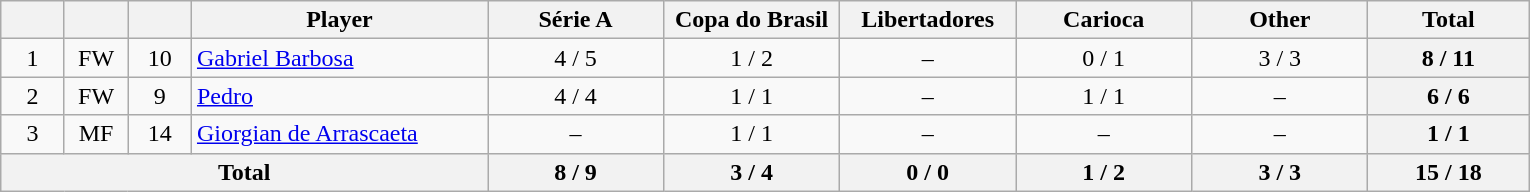<table class="wikitable sortable" style="text-align:center;">
<tr>
<th style=width:35px;"></th>
<th style=width:35px;"></th>
<th style=width:35px;"></th>
<th style=width:190px;">Player</th>
<th style=width:110px;">Série A</th>
<th style=width:110px;">Copa do Brasil</th>
<th style=width:110px;">Libertadores</th>
<th style=width:110px;">Carioca</th>
<th style=width:110px;">Other</th>
<th style=width:100px;">Total</th>
</tr>
<tr>
<td rowspan="1">1</td>
<td>FW</td>
<td>10</td>
<td style="text-align:left;"> <a href='#'>Gabriel Barbosa</a></td>
<td>4 / 5</td>
<td>1 / 2</td>
<td>–</td>
<td>0 / 1</td>
<td>3 / 3</td>
<th>8 / 11</th>
</tr>
<tr>
<td rowspan="1">2</td>
<td>FW</td>
<td>9</td>
<td style="text-align:left;"> <a href='#'>Pedro</a></td>
<td>4 / 4</td>
<td>1 / 1</td>
<td>–</td>
<td>1 / 1</td>
<td>–</td>
<th>6 / 6</th>
</tr>
<tr>
<td rowspan="1">3</td>
<td>MF</td>
<td>14</td>
<td style="text-align:left;"> <a href='#'>Giorgian de Arrascaeta</a></td>
<td>–</td>
<td>1 / 1</td>
<td>–</td>
<td>–</td>
<td>–</td>
<th>1 / 1</th>
</tr>
<tr>
<th colspan="4">Total</th>
<th>8 / 9</th>
<th>3 / 4</th>
<th>0 / 0</th>
<th>1 / 2</th>
<th>3 / 3</th>
<th>15 / 18</th>
</tr>
</table>
